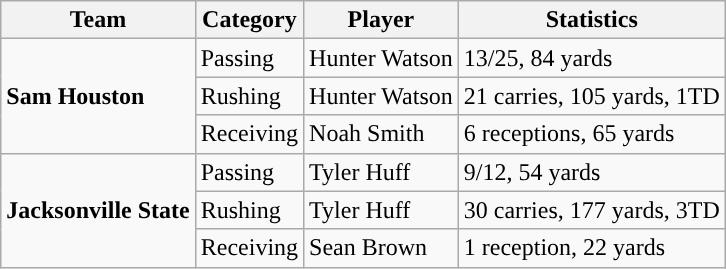<table class="wikitable" style="float: right;">
<tr>
<th>Team</th>
<th>Category</th>
<th>Player</th>
<th>Statistics</th>
</tr>
<tr>
<td rowspan=3><strong>Sam Houston</strong></td>
<td>Passing</td>
<td>Hunter Watson</td>
<td>13/25, 84 yards</td>
</tr>
<tr>
<td>Rushing</td>
<td>Hunter Watson</td>
<td>21 carries, 105 yards, 1TD</td>
</tr>
<tr>
<td>Receiving</td>
<td>Noah Smith</td>
<td>6 receptions, 65 yards</td>
</tr>
<tr>
<td rowspan=3><strong>Jacksonville State</strong></td>
<td>Passing</td>
<td>Tyler Huff</td>
<td>9/12, 54 yards</td>
</tr>
<tr>
<td>Rushing</td>
<td>Tyler Huff</td>
<td>30 carries, 177 yards, 3TD</td>
</tr>
<tr>
<td>Receiving</td>
<td>Sean Brown</td>
<td>1 reception, 22 yards</td>
</tr>
</table>
